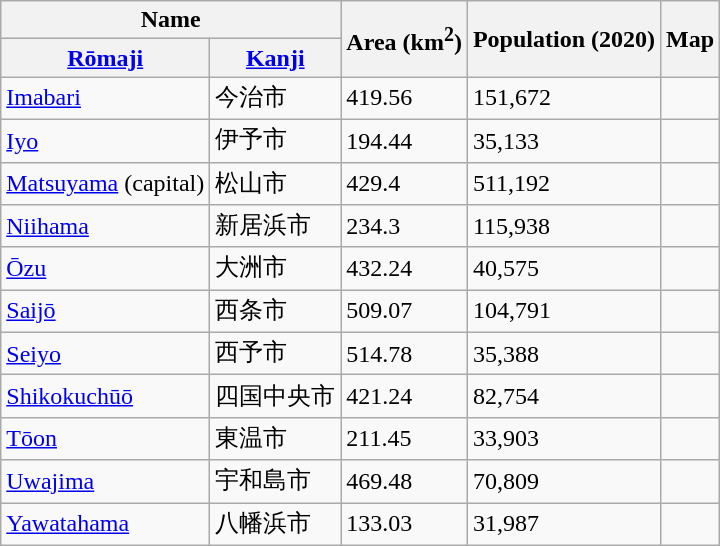<table class="wikitable sortable">
<tr>
<th colspan="2">Name</th>
<th rowspan="2">Area (km<sup>2</sup>)</th>
<th rowspan="2">Population (2020)</th>
<th rowspan="2">Map</th>
</tr>
<tr>
<th><a href='#'>Rōmaji</a></th>
<th><a href='#'>Kanji</a></th>
</tr>
<tr>
<td> <a href='#'>Imabari</a></td>
<td>今治市</td>
<td>419.56</td>
<td>151,672</td>
<td></td>
</tr>
<tr>
<td> <a href='#'>Iyo</a></td>
<td>伊予市</td>
<td>194.44</td>
<td>35,133</td>
<td></td>
</tr>
<tr>
<td> <a href='#'>Matsuyama</a> (capital)</td>
<td>松山市</td>
<td>429.4</td>
<td>511,192</td>
<td></td>
</tr>
<tr>
<td> <a href='#'>Niihama</a></td>
<td>新居浜市</td>
<td>234.3</td>
<td>115,938</td>
<td></td>
</tr>
<tr>
<td> <a href='#'>Ōzu</a></td>
<td>大洲市</td>
<td>432.24</td>
<td>40,575</td>
<td></td>
</tr>
<tr>
<td> <a href='#'>Saijō</a></td>
<td>西条市</td>
<td>509.07</td>
<td>104,791</td>
<td></td>
</tr>
<tr>
<td> <a href='#'>Seiyo</a></td>
<td>西予市</td>
<td>514.78</td>
<td>35,388</td>
<td></td>
</tr>
<tr>
<td> <a href='#'>Shikokuchūō</a></td>
<td>四国中央市</td>
<td>421.24</td>
<td>82,754</td>
<td></td>
</tr>
<tr>
<td> <a href='#'>Tōon</a></td>
<td>東温市</td>
<td>211.45</td>
<td>33,903</td>
<td></td>
</tr>
<tr>
<td> <a href='#'>Uwajima</a></td>
<td>宇和島市</td>
<td>469.48</td>
<td>70,809</td>
<td></td>
</tr>
<tr>
<td> <a href='#'>Yawatahama</a></td>
<td>八幡浜市</td>
<td>133.03</td>
<td>31,987</td>
<td></td>
</tr>
</table>
